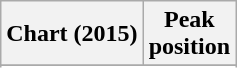<table class="wikitable plainrowheaders sortable">
<tr>
<th>Chart (2015)</th>
<th>Peak<br>position</th>
</tr>
<tr>
</tr>
<tr>
</tr>
<tr>
</tr>
<tr>
</tr>
<tr>
</tr>
<tr>
</tr>
<tr>
</tr>
</table>
